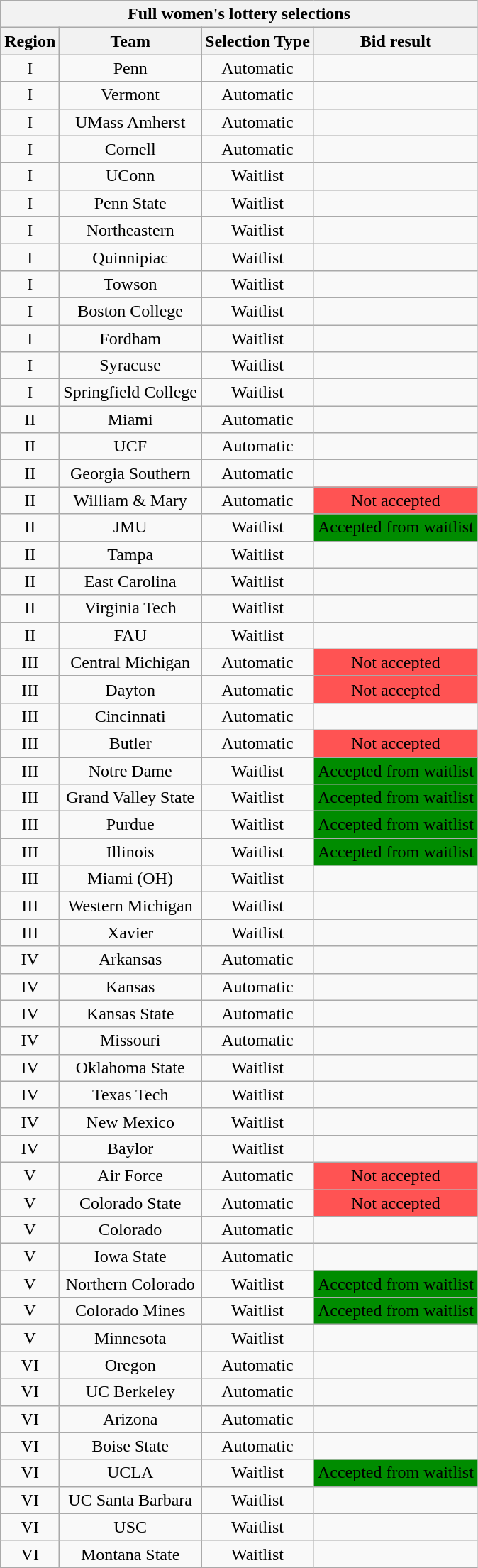<table class="wikitable sortable mw-collapsible mw-collapsed" style="text-align:center">
<tr>
<th colspan="4">Full women's lottery selections</th>
</tr>
<tr>
<th>Region</th>
<th>Team</th>
<th>Selection Type</th>
<th>Bid result</th>
</tr>
<tr>
<td>I</td>
<td>Penn</td>
<td>Automatic</td>
<td></td>
</tr>
<tr>
<td>I</td>
<td>Vermont</td>
<td>Automatic</td>
<td></td>
</tr>
<tr>
<td>I</td>
<td>UMass Amherst</td>
<td>Automatic</td>
<td></td>
</tr>
<tr>
<td>I</td>
<td>Cornell</td>
<td>Automatic</td>
<td></td>
</tr>
<tr>
<td>I</td>
<td>UConn</td>
<td>Waitlist</td>
<td></td>
</tr>
<tr>
<td>I</td>
<td>Penn State</td>
<td>Waitlist</td>
<td></td>
</tr>
<tr>
<td>I</td>
<td>Northeastern</td>
<td>Waitlist</td>
<td></td>
</tr>
<tr>
<td>I</td>
<td>Quinnipiac</td>
<td>Waitlist</td>
<td></td>
</tr>
<tr>
<td>I</td>
<td>Towson</td>
<td>Waitlist</td>
<td></td>
</tr>
<tr>
<td>I</td>
<td>Boston College</td>
<td>Waitlist</td>
<td></td>
</tr>
<tr>
<td>I</td>
<td>Fordham</td>
<td>Waitlist</td>
<td></td>
</tr>
<tr>
<td>I</td>
<td>Syracuse</td>
<td>Waitlist</td>
<td></td>
</tr>
<tr>
<td>I</td>
<td>Springfield College</td>
<td>Waitlist</td>
<td></td>
</tr>
<tr>
<td>II</td>
<td>Miami</td>
<td>Automatic</td>
<td></td>
</tr>
<tr>
<td>II</td>
<td>UCF</td>
<td>Automatic</td>
<td></td>
</tr>
<tr>
<td>II</td>
<td>Georgia Southern</td>
<td>Automatic</td>
<td></td>
</tr>
<tr>
<td>II</td>
<td>William & Mary</td>
<td>Automatic</td>
<td bgcolor=ff5353>Not accepted</td>
</tr>
<tr>
<td>II</td>
<td>JMU</td>
<td>Waitlist</td>
<td bgcolor=008c00>Accepted from waitlist</td>
</tr>
<tr>
<td>II</td>
<td>Tampa</td>
<td>Waitlist</td>
<td></td>
</tr>
<tr>
<td>II</td>
<td>East Carolina</td>
<td>Waitlist</td>
<td></td>
</tr>
<tr>
<td>II</td>
<td>Virginia Tech</td>
<td>Waitlist</td>
<td></td>
</tr>
<tr>
<td>II</td>
<td>FAU</td>
<td>Waitlist</td>
<td></td>
</tr>
<tr>
<td>III</td>
<td>Central Michigan</td>
<td>Automatic</td>
<td bgcolor=ff5353>Not accepted</td>
</tr>
<tr>
<td>III</td>
<td>Dayton</td>
<td>Automatic</td>
<td bgcolor=ff5353>Not accepted</td>
</tr>
<tr>
<td>III</td>
<td>Cincinnati</td>
<td>Automatic</td>
<td></td>
</tr>
<tr>
<td>III</td>
<td>Butler</td>
<td>Automatic</td>
<td bgcolor=ff5353>Not accepted</td>
</tr>
<tr>
<td>III</td>
<td>Notre Dame</td>
<td>Waitlist</td>
<td bgcolor=008c00>Accepted from waitlist</td>
</tr>
<tr>
<td>III</td>
<td>Grand Valley State</td>
<td>Waitlist</td>
<td bgcolor=008c00>Accepted from waitlist</td>
</tr>
<tr>
<td>III</td>
<td>Purdue</td>
<td>Waitlist</td>
<td bgcolor=008c00>Accepted from waitlist</td>
</tr>
<tr>
<td>III</td>
<td>Illinois</td>
<td>Waitlist</td>
<td bgcolor=008c00>Accepted from waitlist</td>
</tr>
<tr>
<td>III</td>
<td>Miami (OH)</td>
<td>Waitlist</td>
<td></td>
</tr>
<tr>
<td>III</td>
<td>Western Michigan</td>
<td>Waitlist</td>
<td></td>
</tr>
<tr>
<td>III</td>
<td>Xavier</td>
<td>Waitlist</td>
<td></td>
</tr>
<tr>
<td>IV</td>
<td>Arkansas</td>
<td>Automatic</td>
<td></td>
</tr>
<tr>
<td>IV</td>
<td>Kansas</td>
<td>Automatic</td>
<td></td>
</tr>
<tr>
<td>IV</td>
<td>Kansas State</td>
<td>Automatic</td>
<td></td>
</tr>
<tr>
<td>IV</td>
<td>Missouri</td>
<td>Automatic</td>
<td></td>
</tr>
<tr>
<td>IV</td>
<td>Oklahoma State</td>
<td>Waitlist</td>
<td></td>
</tr>
<tr>
<td>IV</td>
<td>Texas Tech</td>
<td>Waitlist</td>
<td></td>
</tr>
<tr>
<td>IV</td>
<td>New Mexico</td>
<td>Waitlist</td>
<td></td>
</tr>
<tr>
<td>IV</td>
<td>Baylor</td>
<td>Waitlist</td>
<td></td>
</tr>
<tr>
<td>V</td>
<td>Air Force</td>
<td>Automatic</td>
<td bgcolor=ff5353>Not accepted</td>
</tr>
<tr>
<td>V</td>
<td>Colorado State</td>
<td>Automatic</td>
<td bgcolor=ff5353>Not accepted</td>
</tr>
<tr>
<td>V</td>
<td>Colorado</td>
<td>Automatic</td>
<td></td>
</tr>
<tr>
<td>V</td>
<td>Iowa State</td>
<td>Automatic</td>
<td></td>
</tr>
<tr>
<td>V</td>
<td>Northern Colorado</td>
<td>Waitlist</td>
<td bgcolor=008c00>Accepted from waitlist</td>
</tr>
<tr>
<td>V</td>
<td>Colorado Mines</td>
<td>Waitlist</td>
<td bgcolor=008c00>Accepted from waitlist</td>
</tr>
<tr>
<td>V</td>
<td>Minnesota</td>
<td>Waitlist</td>
<td></td>
</tr>
<tr>
<td>VI</td>
<td>Oregon</td>
<td>Automatic</td>
<td></td>
</tr>
<tr>
<td>VI</td>
<td>UC Berkeley</td>
<td>Automatic</td>
<td></td>
</tr>
<tr>
<td>VI</td>
<td>Arizona</td>
<td>Automatic</td>
<td></td>
</tr>
<tr>
<td>VI</td>
<td>Boise State</td>
<td>Automatic</td>
<td></td>
</tr>
<tr>
<td>VI</td>
<td>UCLA</td>
<td>Waitlist</td>
<td bgcolor=008c00>Accepted from waitlist</td>
</tr>
<tr>
<td>VI</td>
<td>UC Santa Barbara</td>
<td>Waitlist</td>
<td></td>
</tr>
<tr>
<td>VI</td>
<td>USC</td>
<td>Waitlist</td>
<td></td>
</tr>
<tr>
<td>VI</td>
<td>Montana State</td>
<td>Waitlist</td>
<td></td>
</tr>
</table>
